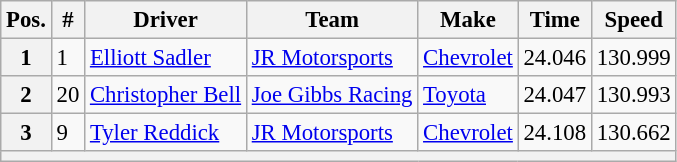<table class="wikitable" style="font-size:95%">
<tr>
<th>Pos.</th>
<th>#</th>
<th>Driver</th>
<th>Team</th>
<th>Make</th>
<th>Time</th>
<th>Speed</th>
</tr>
<tr>
<th>1</th>
<td>1</td>
<td><a href='#'>Elliott Sadler</a></td>
<td><a href='#'>JR Motorsports</a></td>
<td><a href='#'>Chevrolet</a></td>
<td>24.046</td>
<td>130.999</td>
</tr>
<tr>
<th>2</th>
<td>20</td>
<td><a href='#'>Christopher Bell</a></td>
<td><a href='#'>Joe Gibbs Racing</a></td>
<td><a href='#'>Toyota</a></td>
<td>24.047</td>
<td>130.993</td>
</tr>
<tr>
<th>3</th>
<td>9</td>
<td><a href='#'>Tyler Reddick</a></td>
<td><a href='#'>JR Motorsports</a></td>
<td><a href='#'>Chevrolet</a></td>
<td>24.108</td>
<td>130.662</td>
</tr>
<tr>
<th colspan="7"></th>
</tr>
</table>
